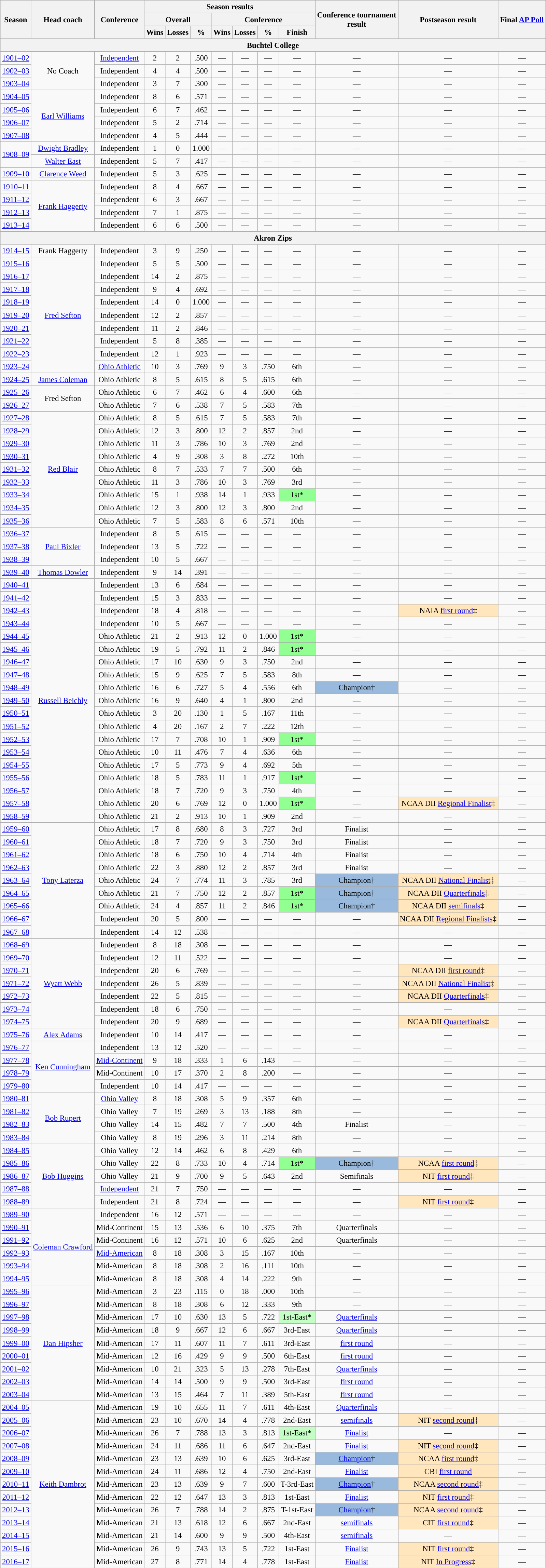<table class="wikitable" style="font-size: 95%; text-align:center;">
<tr>
<th rowspan="3">Season</th>
<th rowspan="3">Head coach</th>
<th rowspan="3">Conference</th>
<th colspan="7">Season results</th>
<th rowspan="3">Conference tournament<br>result<br></th>
<th rowspan="3">Postseason result<br></th>
<th rowspan="3">Final <a href='#'>AP Poll</a><br></th>
</tr>
<tr>
<th colspan="3">Overall</th>
<th colspan="4">Conference</th>
</tr>
<tr>
<th>Wins</th>
<th>Losses</th>
<th>%</th>
<th>Wins</th>
<th>Losses</th>
<th>%</th>
<th>Finish</th>
</tr>
<tr>
<th colspan="13">Buchtel College</th>
</tr>
<tr>
<td><a href='#'>1901–02</a></td>
<td rowspan="3">No Coach</td>
<td><a href='#'>Independent</a></td>
<td>2</td>
<td>2</td>
<td>.500</td>
<td>—</td>
<td>—</td>
<td>—</td>
<td>—</td>
<td>—</td>
<td>—</td>
<td>—</td>
</tr>
<tr>
<td><a href='#'>1902–03</a></td>
<td>Independent</td>
<td>4</td>
<td>4</td>
<td>.500</td>
<td>—</td>
<td>—</td>
<td>—</td>
<td>—</td>
<td>—</td>
<td>—</td>
<td>—</td>
</tr>
<tr>
<td><a href='#'>1903–04</a></td>
<td>Independent</td>
<td>3</td>
<td>7</td>
<td>.300</td>
<td>—</td>
<td>—</td>
<td>—</td>
<td>—</td>
<td>—</td>
<td>—</td>
<td>—</td>
</tr>
<tr>
<td><a href='#'>1904–05</a></td>
<td rowspan="4"><a href='#'>Earl Williams</a></td>
<td>Independent</td>
<td>8</td>
<td>6</td>
<td>.571</td>
<td>—</td>
<td>—</td>
<td>—</td>
<td>—</td>
<td>—</td>
<td>—</td>
<td>—</td>
</tr>
<tr>
<td><a href='#'>1905–06</a></td>
<td>Independent</td>
<td>6</td>
<td>7</td>
<td>.462</td>
<td>—</td>
<td>—</td>
<td>—</td>
<td>—</td>
<td>—</td>
<td>—</td>
<td>—</td>
</tr>
<tr>
<td><a href='#'>1906–07</a></td>
<td>Independent</td>
<td>5</td>
<td>2</td>
<td>.714</td>
<td>—</td>
<td>—</td>
<td>—</td>
<td>—</td>
<td>—</td>
<td>—</td>
<td>—</td>
</tr>
<tr>
<td><a href='#'>1907–08</a></td>
<td>Independent</td>
<td>4</td>
<td>5</td>
<td>.444</td>
<td>—</td>
<td>—</td>
<td>—</td>
<td>—</td>
<td>—</td>
<td>—</td>
<td>—</td>
</tr>
<tr>
<td rowspan="2"><a href='#'>1908–09</a></td>
<td><a href='#'>Dwight Bradley</a></td>
<td>Independent</td>
<td>1</td>
<td>0</td>
<td>1.000</td>
<td>—</td>
<td>—</td>
<td>—</td>
<td>—</td>
<td>—</td>
<td>—</td>
<td>—</td>
</tr>
<tr>
<td><a href='#'>Walter East</a></td>
<td>Independent</td>
<td>5</td>
<td>7</td>
<td>.417</td>
<td>—</td>
<td>—</td>
<td>—</td>
<td>—</td>
<td>—</td>
<td>—</td>
<td>—</td>
</tr>
<tr>
<td><a href='#'>1909–10</a></td>
<td><a href='#'>Clarence Weed</a></td>
<td>Independent</td>
<td>5</td>
<td>3</td>
<td>.625</td>
<td>—</td>
<td>—</td>
<td>—</td>
<td>—</td>
<td>—</td>
<td>—</td>
<td>—</td>
</tr>
<tr>
<td><a href='#'>1910–11</a></td>
<td rowspan="4"><a href='#'>Frank Haggerty</a></td>
<td>Independent</td>
<td>8</td>
<td>4</td>
<td>.667</td>
<td>—</td>
<td>—</td>
<td>—</td>
<td>—</td>
<td>—</td>
<td>—</td>
<td>—</td>
</tr>
<tr>
<td><a href='#'>1911–12</a></td>
<td>Independent</td>
<td>6</td>
<td>3</td>
<td>.667</td>
<td>—</td>
<td>—</td>
<td>—</td>
<td>—</td>
<td>—</td>
<td>—</td>
<td>—</td>
</tr>
<tr>
<td><a href='#'>1912–13</a></td>
<td>Independent</td>
<td>7</td>
<td>1</td>
<td>.875</td>
<td>—</td>
<td>—</td>
<td>—</td>
<td>—</td>
<td>—</td>
<td>—</td>
<td>—</td>
</tr>
<tr>
<td><a href='#'>1913–14</a></td>
<td>Independent</td>
<td>6</td>
<td>6</td>
<td>.500</td>
<td>—</td>
<td>—</td>
<td>—</td>
<td>—</td>
<td>—</td>
<td>—</td>
<td>—</td>
</tr>
<tr>
<th colspan="13">Akron Zips</th>
</tr>
<tr>
<td><a href='#'>1914–15</a></td>
<td>Frank Haggerty</td>
<td>Independent</td>
<td>3</td>
<td>9</td>
<td>.250</td>
<td>—</td>
<td>—</td>
<td>—</td>
<td>—</td>
<td>—</td>
<td>—</td>
<td>—</td>
</tr>
<tr>
<td><a href='#'>1915–16</a></td>
<td rowspan="9"><a href='#'>Fred Sefton</a></td>
<td>Independent</td>
<td>5</td>
<td>5</td>
<td>.500</td>
<td>—</td>
<td>—</td>
<td>—</td>
<td>—</td>
<td>—</td>
<td>—</td>
<td>—</td>
</tr>
<tr>
<td><a href='#'>1916–17</a></td>
<td>Independent</td>
<td>14</td>
<td>2</td>
<td>.875</td>
<td>—</td>
<td>—</td>
<td>—</td>
<td>—</td>
<td>—</td>
<td>—</td>
<td>—</td>
</tr>
<tr>
<td><a href='#'>1917–18</a></td>
<td>Independent</td>
<td>9</td>
<td>4</td>
<td>.692</td>
<td>—</td>
<td>—</td>
<td>—</td>
<td>—</td>
<td>—</td>
<td>—</td>
<td>—</td>
</tr>
<tr>
<td><a href='#'>1918–19</a></td>
<td>Independent</td>
<td>14</td>
<td>0</td>
<td>1.000</td>
<td>—</td>
<td>—</td>
<td>—</td>
<td>—</td>
<td>—</td>
<td>—</td>
<td>—</td>
</tr>
<tr>
<td><a href='#'>1919–20</a></td>
<td>Independent</td>
<td>12</td>
<td>2</td>
<td>.857</td>
<td>—</td>
<td>—</td>
<td>—</td>
<td>—</td>
<td>—</td>
<td>—</td>
<td>—</td>
</tr>
<tr>
<td><a href='#'>1920–21</a></td>
<td>Independent</td>
<td>11</td>
<td>2</td>
<td>.846</td>
<td>—</td>
<td>—</td>
<td>—</td>
<td>—</td>
<td>—</td>
<td>—</td>
<td>—</td>
</tr>
<tr>
<td><a href='#'>1921–22</a></td>
<td>Independent</td>
<td>5</td>
<td>8</td>
<td>.385</td>
<td>—</td>
<td>—</td>
<td>—</td>
<td>—</td>
<td>—</td>
<td>—</td>
<td>—</td>
</tr>
<tr>
<td><a href='#'>1922–23</a></td>
<td>Independent</td>
<td>12</td>
<td>1</td>
<td>.923</td>
<td>—</td>
<td>—</td>
<td>—</td>
<td>—</td>
<td>—</td>
<td>—</td>
<td>—</td>
</tr>
<tr>
<td><a href='#'>1923–24</a></td>
<td><a href='#'>Ohio Athletic</a></td>
<td>10</td>
<td>3</td>
<td>.769</td>
<td>9</td>
<td>3</td>
<td>.750</td>
<td>6th</td>
<td>—</td>
<td>—</td>
<td>—</td>
</tr>
<tr>
<td><a href='#'>1924–25</a></td>
<td><a href='#'>James Coleman</a></td>
<td>Ohio Athletic</td>
<td>8</td>
<td>5</td>
<td>.615</td>
<td>8</td>
<td>5</td>
<td>.615</td>
<td>6th</td>
<td>—</td>
<td>—</td>
<td>—</td>
</tr>
<tr>
<td><a href='#'>1925–26</a></td>
<td rowspan="2">Fred Sefton</td>
<td>Ohio Athletic</td>
<td>6</td>
<td>7</td>
<td>.462</td>
<td>6</td>
<td>4</td>
<td>.600</td>
<td>6th</td>
<td>—</td>
<td>—</td>
<td>—</td>
</tr>
<tr>
<td><a href='#'>1926–27</a></td>
<td>Ohio Athletic</td>
<td>7</td>
<td>6</td>
<td>.538</td>
<td>7</td>
<td>5</td>
<td>.583</td>
<td>7th</td>
<td>—</td>
<td>—</td>
<td>—</td>
</tr>
<tr>
<td><a href='#'>1927–28</a></td>
<td rowspan="9"><a href='#'>Red Blair</a></td>
<td>Ohio Athletic</td>
<td>8</td>
<td>5</td>
<td>.615</td>
<td>7</td>
<td>5</td>
<td>.583</td>
<td>7th</td>
<td>—</td>
<td>—</td>
<td>—</td>
</tr>
<tr>
<td><a href='#'>1928–29</a></td>
<td>Ohio Athletic</td>
<td>12</td>
<td>3</td>
<td>.800</td>
<td>12</td>
<td>2</td>
<td>.857</td>
<td>2nd</td>
<td>—</td>
<td>—</td>
<td>—</td>
</tr>
<tr>
<td><a href='#'>1929–30</a></td>
<td>Ohio Athletic</td>
<td>11</td>
<td>3</td>
<td>.786</td>
<td>10</td>
<td>3</td>
<td>.769</td>
<td>2nd</td>
<td>—</td>
<td>—</td>
<td>—</td>
</tr>
<tr>
<td><a href='#'>1930–31</a></td>
<td>Ohio Athletic</td>
<td>4</td>
<td>9</td>
<td>.308</td>
<td>3</td>
<td>8</td>
<td>.272</td>
<td>10th</td>
<td>—</td>
<td>—</td>
<td>—</td>
</tr>
<tr>
<td><a href='#'>1931–32</a></td>
<td>Ohio Athletic</td>
<td>8</td>
<td>7</td>
<td>.533</td>
<td>7</td>
<td>7</td>
<td>.500</td>
<td>6th</td>
<td>—</td>
<td>—</td>
<td>—</td>
</tr>
<tr>
<td><a href='#'>1932–33</a></td>
<td>Ohio Athletic</td>
<td>11</td>
<td>3</td>
<td>.786</td>
<td>10</td>
<td>3</td>
<td>.769</td>
<td>3rd</td>
<td>—</td>
<td>—</td>
<td>—</td>
</tr>
<tr>
<td><a href='#'>1933–34</a></td>
<td>Ohio Athletic</td>
<td>15</td>
<td>1</td>
<td>.938</td>
<td>14</td>
<td>1</td>
<td>.933</td>
<td bgcolor="#91ff91">1st*</td>
<td>—</td>
<td>—</td>
<td>—</td>
</tr>
<tr>
<td><a href='#'>1934–35</a></td>
<td>Ohio Athletic</td>
<td>12</td>
<td>3</td>
<td>.800</td>
<td>12</td>
<td>3</td>
<td>.800</td>
<td>2nd</td>
<td>—</td>
<td>—</td>
<td>—</td>
</tr>
<tr>
<td><a href='#'>1935–36</a></td>
<td>Ohio Athletic</td>
<td>7</td>
<td>5</td>
<td>.583</td>
<td>8</td>
<td>6</td>
<td>.571</td>
<td>10th</td>
<td>—</td>
<td>—</td>
<td>—</td>
</tr>
<tr>
<td><a href='#'>1936–37</a></td>
<td rowspan="3"><a href='#'>Paul Bixler</a></td>
<td>Independent</td>
<td>8</td>
<td>5</td>
<td>.615</td>
<td>—</td>
<td>—</td>
<td>—</td>
<td>—</td>
<td>—</td>
<td>—</td>
<td>—</td>
</tr>
<tr>
<td><a href='#'>1937–38</a></td>
<td>Independent</td>
<td>13</td>
<td>5</td>
<td>.722</td>
<td>—</td>
<td>—</td>
<td>—</td>
<td>—</td>
<td>—</td>
<td>—</td>
<td>—</td>
</tr>
<tr>
<td><a href='#'>1938–39</a></td>
<td>Independent</td>
<td>10</td>
<td>5</td>
<td>.667</td>
<td>—</td>
<td>—</td>
<td>—</td>
<td>—</td>
<td>—</td>
<td>—</td>
<td>—</td>
</tr>
<tr>
<td><a href='#'>1939–40</a></td>
<td><a href='#'>Thomas Dowler</a></td>
<td>Independent</td>
<td>9</td>
<td>14</td>
<td>.391</td>
<td>—</td>
<td>—</td>
<td>—</td>
<td>—</td>
<td>—</td>
<td>—</td>
<td>—</td>
</tr>
<tr>
<td><a href='#'>1940–41</a></td>
<td rowspan="19"><a href='#'>Russell Beichly</a></td>
<td>Independent</td>
<td>13</td>
<td>6</td>
<td>.684</td>
<td>—</td>
<td>—</td>
<td>—</td>
<td>—</td>
<td>—</td>
<td>—</td>
<td>—</td>
</tr>
<tr>
<td><a href='#'>1941–42</a></td>
<td>Independent</td>
<td>15</td>
<td>3</td>
<td>.833</td>
<td>—</td>
<td>—</td>
<td>—</td>
<td>—</td>
<td>—</td>
<td>—</td>
<td>—</td>
</tr>
<tr>
<td><a href='#'>1942–43</a></td>
<td>Independent</td>
<td>18</td>
<td>4</td>
<td>.818</td>
<td>—</td>
<td>—</td>
<td>—</td>
<td>—</td>
<td>—</td>
<td bgcolor="#ffe6bd">NAIA <a href='#'>first round</a>‡</td>
<td>—</td>
</tr>
<tr>
<td><a href='#'>1943–44</a></td>
<td>Independent</td>
<td>10</td>
<td>5</td>
<td>.667</td>
<td>—</td>
<td>—</td>
<td>—</td>
<td>—</td>
<td>—</td>
<td>—</td>
<td>—</td>
</tr>
<tr>
<td><a href='#'>1944–45</a></td>
<td>Ohio Athletic</td>
<td>21</td>
<td>2</td>
<td>.913</td>
<td>12</td>
<td>0</td>
<td>1.000</td>
<td bgcolor="#91ff91">1st*</td>
<td>—</td>
<td>—</td>
<td>—</td>
</tr>
<tr>
<td><a href='#'>1945–46</a></td>
<td>Ohio Athletic</td>
<td>19</td>
<td>5</td>
<td>.792</td>
<td>11</td>
<td>2</td>
<td>.846</td>
<td bgcolor="#91ff91">1st*</td>
<td>—</td>
<td>—</td>
<td>—</td>
</tr>
<tr>
<td><a href='#'>1946–47</a></td>
<td>Ohio Athletic</td>
<td>17</td>
<td>10</td>
<td>.630</td>
<td>9</td>
<td>3</td>
<td>.750</td>
<td>2nd</td>
<td>—</td>
<td>—</td>
<td>—</td>
</tr>
<tr>
<td><a href='#'>1947–48</a></td>
<td>Ohio Athletic</td>
<td>15</td>
<td>9</td>
<td>.625</td>
<td>7</td>
<td>5</td>
<td>.583</td>
<td>8th</td>
<td>—</td>
<td>—</td>
<td>—</td>
</tr>
<tr>
<td><a href='#'>1948–49</a></td>
<td>Ohio Athletic</td>
<td>16</td>
<td>6</td>
<td>.727</td>
<td>5</td>
<td>4</td>
<td>.556</td>
<td>6th</td>
<td bgcolor="#99badd">Champion†</td>
<td>—</td>
<td>—</td>
</tr>
<tr>
<td><a href='#'>1949–50</a></td>
<td>Ohio Athletic</td>
<td>16</td>
<td>9</td>
<td>.640</td>
<td>4</td>
<td>1</td>
<td>.800</td>
<td>2nd</td>
<td>—</td>
<td>—</td>
<td>—</td>
</tr>
<tr>
<td><a href='#'>1950–51</a></td>
<td>Ohio Athletic</td>
<td>3</td>
<td>20</td>
<td>.130</td>
<td>1</td>
<td>5</td>
<td>.167</td>
<td>11th</td>
<td>—</td>
<td>—</td>
<td>—</td>
</tr>
<tr>
<td><a href='#'>1951–52</a></td>
<td>Ohio Athletic</td>
<td>4</td>
<td>20</td>
<td>.167</td>
<td>2</td>
<td>7</td>
<td>.222</td>
<td>12th</td>
<td>—</td>
<td>—</td>
<td>—</td>
</tr>
<tr>
<td><a href='#'>1952–53</a></td>
<td>Ohio Athletic</td>
<td>17</td>
<td>7</td>
<td>.708</td>
<td>10</td>
<td>1</td>
<td>.909</td>
<td bgcolor="#91ff91">1st*</td>
<td>—</td>
<td>—</td>
<td>—</td>
</tr>
<tr>
<td><a href='#'>1953–54</a></td>
<td>Ohio Athletic</td>
<td>10</td>
<td>11</td>
<td>.476</td>
<td>7</td>
<td>4</td>
<td>.636</td>
<td>6th</td>
<td>—</td>
<td>—</td>
<td>—</td>
</tr>
<tr>
<td><a href='#'>1954–55</a></td>
<td>Ohio Athletic</td>
<td>17</td>
<td>5</td>
<td>.773</td>
<td>9</td>
<td>4</td>
<td>.692</td>
<td>5th</td>
<td>—</td>
<td>—</td>
<td>—</td>
</tr>
<tr>
<td><a href='#'>1955–56</a></td>
<td>Ohio Athletic</td>
<td>18</td>
<td>5</td>
<td>.783</td>
<td>11</td>
<td>1</td>
<td>.917</td>
<td bgcolor="#91ff91">1st*</td>
<td>—</td>
<td>—</td>
<td>—</td>
</tr>
<tr>
<td><a href='#'>1956–57</a></td>
<td>Ohio Athletic</td>
<td>18</td>
<td>7</td>
<td>.720</td>
<td>9</td>
<td>3</td>
<td>.750</td>
<td>4th</td>
<td>—</td>
<td>—</td>
<td>—</td>
</tr>
<tr>
<td><a href='#'>1957–58</a></td>
<td>Ohio Athletic</td>
<td>20</td>
<td>6</td>
<td>.769</td>
<td>12</td>
<td>0</td>
<td>1.000</td>
<td bgcolor="#91ff91">1st*</td>
<td>—</td>
<td bgcolor="#ffe6bd">NCAA DII <a href='#'>Regional Finalist</a>‡</td>
<td>—</td>
</tr>
<tr>
<td><a href='#'>1958–59</a></td>
<td>Ohio Athletic</td>
<td>21</td>
<td>2</td>
<td>.913</td>
<td>10</td>
<td>1</td>
<td>.909</td>
<td>2nd</td>
<td>—</td>
<td>—</td>
<td>—</td>
</tr>
<tr>
<td><a href='#'>1959–60</a></td>
<td rowspan="9"><a href='#'>Tony Laterza</a></td>
<td>Ohio Athletic</td>
<td>17</td>
<td>8</td>
<td>.680</td>
<td>8</td>
<td>3</td>
<td>.727</td>
<td>3rd</td>
<td>Finalist</td>
<td>—</td>
<td>—</td>
</tr>
<tr>
<td><a href='#'>1960–61</a></td>
<td>Ohio Athletic</td>
<td>18</td>
<td>7</td>
<td>.720</td>
<td>9</td>
<td>3</td>
<td>.750</td>
<td>3rd</td>
<td>Finalist</td>
<td>—</td>
<td>—</td>
</tr>
<tr>
<td><a href='#'>1961–62</a></td>
<td>Ohio Athletic</td>
<td>18</td>
<td>6</td>
<td>.750</td>
<td>10</td>
<td>4</td>
<td>.714</td>
<td>4th</td>
<td>Finalist</td>
<td>—</td>
<td>—</td>
</tr>
<tr>
<td><a href='#'>1962–63</a></td>
<td>Ohio Athletic</td>
<td>22</td>
<td>3</td>
<td>.880</td>
<td>12</td>
<td>2</td>
<td>.857</td>
<td>3rd</td>
<td>Finalist</td>
<td>—</td>
<td>—</td>
</tr>
<tr>
<td><a href='#'>1963–64</a></td>
<td>Ohio Athletic</td>
<td>24</td>
<td>7</td>
<td>.774</td>
<td>11</td>
<td>3</td>
<td>.785</td>
<td>3rd</td>
<td bgcolor="#99badd">Champion†</td>
<td bgcolor="#ffe6bd">NCAA DII <a href='#'>National Finalist</a>‡</td>
<td>—</td>
</tr>
<tr>
<td><a href='#'>1964–65</a></td>
<td>Ohio Athletic</td>
<td>21</td>
<td>7</td>
<td>.750</td>
<td>12</td>
<td>2</td>
<td>.857</td>
<td bgcolor="#91ff91">1st*</td>
<td bgcolor="#99badd">Champion†</td>
<td bgcolor="#ffe6bd">NCAA DII <a href='#'>Quarterfinals</a>‡</td>
<td>—</td>
</tr>
<tr>
<td><a href='#'>1965–66</a></td>
<td>Ohio Athletic</td>
<td>24</td>
<td>4</td>
<td>.857</td>
<td>11</td>
<td>2</td>
<td>.846</td>
<td bgcolor="#91ff91">1st*</td>
<td bgcolor="#99badd">Champion†</td>
<td bgcolor="#ffe6bd">NCAA DII <a href='#'>semifinals</a>‡</td>
<td>—</td>
</tr>
<tr>
<td><a href='#'>1966–67</a></td>
<td>Independent</td>
<td>20</td>
<td>5</td>
<td>.800</td>
<td>—</td>
<td>—</td>
<td>—</td>
<td>—</td>
<td>—</td>
<td bgcolor="#ffe6bd">NCAA DII <a href='#'>Regional Finalists</a>‡</td>
<td>—</td>
</tr>
<tr>
<td><a href='#'>1967–68</a></td>
<td>Independent</td>
<td>14</td>
<td>12</td>
<td>.538</td>
<td>—</td>
<td>—</td>
<td>—</td>
<td>—</td>
<td>—</td>
<td>—</td>
<td>—</td>
</tr>
<tr>
<td><a href='#'>1968–69</a></td>
<td rowspan="7"><a href='#'>Wyatt Webb</a></td>
<td>Independent</td>
<td>8</td>
<td>18</td>
<td>.308</td>
<td>—</td>
<td>—</td>
<td>—</td>
<td>—</td>
<td>—</td>
<td>—</td>
<td>—</td>
</tr>
<tr>
<td><a href='#'>1969–70</a></td>
<td>Independent</td>
<td>12</td>
<td>11</td>
<td>.522</td>
<td>—</td>
<td>—</td>
<td>—</td>
<td>—</td>
<td>—</td>
<td>—</td>
<td>—</td>
</tr>
<tr>
<td><a href='#'>1970–71</a></td>
<td>Independent</td>
<td>20</td>
<td>6</td>
<td>.769</td>
<td>—</td>
<td>—</td>
<td>—</td>
<td>—</td>
<td>—</td>
<td bgcolor="#ffe6bd">NCAA DII <a href='#'>first round</a>‡</td>
<td>—</td>
</tr>
<tr>
<td><a href='#'>1971–72</a></td>
<td>Independent</td>
<td>26</td>
<td>5</td>
<td>.839</td>
<td>—</td>
<td>—</td>
<td>—</td>
<td>—</td>
<td>—</td>
<td bgcolor="#ffe6bd">NCAA DII <a href='#'>National Finalist</a>‡</td>
<td>—</td>
</tr>
<tr>
<td><a href='#'>1972–73</a></td>
<td>Independent</td>
<td>22</td>
<td>5</td>
<td>.815</td>
<td>—</td>
<td>—</td>
<td>—</td>
<td>—</td>
<td>—</td>
<td bgcolor="#ffe6bd">NCAA DII <a href='#'>Quarterfinals</a>‡</td>
<td>—</td>
</tr>
<tr>
<td><a href='#'>1973–74</a></td>
<td>Independent</td>
<td>18</td>
<td>6</td>
<td>.750</td>
<td>—</td>
<td>—</td>
<td>—</td>
<td>—</td>
<td>—</td>
<td>—</td>
<td>—</td>
</tr>
<tr>
<td><a href='#'>1974–75</a></td>
<td>Independent</td>
<td>20</td>
<td>9</td>
<td>.689</td>
<td>—</td>
<td>—</td>
<td>—</td>
<td>—</td>
<td>—</td>
<td bgcolor="#ffe6bd">NCAA DII <a href='#'>Quarterfinals</a>‡</td>
<td>—</td>
</tr>
<tr>
<td><a href='#'>1975–76</a></td>
<td><a href='#'>Alex Adams</a></td>
<td>Independent</td>
<td>10</td>
<td>14</td>
<td>.417</td>
<td>—</td>
<td>—</td>
<td>—</td>
<td>—</td>
<td>—</td>
<td>—</td>
<td>—</td>
</tr>
<tr>
<td><a href='#'>1976–77</a></td>
<td rowspan="4"><a href='#'>Ken Cunningham</a></td>
<td>Independent</td>
<td>13</td>
<td>12</td>
<td>.520</td>
<td>—</td>
<td>—</td>
<td>—</td>
<td>—</td>
<td>—</td>
<td>—</td>
<td>—</td>
</tr>
<tr>
<td><a href='#'>1977–78</a></td>
<td><a href='#'>Mid-Continent</a></td>
<td>9</td>
<td>18</td>
<td>.333</td>
<td>1</td>
<td>6</td>
<td>.143</td>
<td>—</td>
<td>—</td>
<td>—</td>
<td>—</td>
</tr>
<tr>
<td><a href='#'>1978–79</a></td>
<td>Mid-Continent</td>
<td>10</td>
<td>17</td>
<td>.370</td>
<td>2</td>
<td>8</td>
<td>.200</td>
<td>—</td>
<td>—</td>
<td>—</td>
<td>—</td>
</tr>
<tr>
<td><a href='#'>1979–80</a></td>
<td>Independent</td>
<td>10</td>
<td>14</td>
<td>.417</td>
<td>—</td>
<td>—</td>
<td>—</td>
<td>—</td>
<td>—</td>
<td>—</td>
<td>—</td>
</tr>
<tr>
<td><a href='#'>1980–81</a></td>
<td rowspan="4"><a href='#'>Bob Rupert</a></td>
<td><a href='#'>Ohio Valley</a></td>
<td>8</td>
<td>18</td>
<td>.308</td>
<td>5</td>
<td>9</td>
<td>.357</td>
<td>6th</td>
<td>—</td>
<td>—</td>
<td>—</td>
</tr>
<tr>
<td><a href='#'>1981–82</a></td>
<td>Ohio Valley</td>
<td>7</td>
<td>19</td>
<td>.269</td>
<td>3</td>
<td>13</td>
<td>.188</td>
<td>8th</td>
<td>—</td>
<td>—</td>
<td>—</td>
</tr>
<tr>
<td><a href='#'>1982–83</a></td>
<td>Ohio Valley</td>
<td>14</td>
<td>15</td>
<td>.482</td>
<td>7</td>
<td>7</td>
<td>.500</td>
<td>4th</td>
<td>Finalist</td>
<td>—</td>
<td>—</td>
</tr>
<tr>
<td><a href='#'>1983–84</a></td>
<td>Ohio Valley</td>
<td>8</td>
<td>19</td>
<td>.296</td>
<td>3</td>
<td>11</td>
<td>.214</td>
<td>8th</td>
<td>—</td>
<td>—</td>
<td>—</td>
</tr>
<tr>
<td><a href='#'>1984–85</a></td>
<td rowspan="5"><a href='#'>Bob Huggins</a></td>
<td>Ohio Valley</td>
<td>12</td>
<td>14</td>
<td>.462</td>
<td>6</td>
<td>8</td>
<td>.429</td>
<td>6th</td>
<td>—</td>
<td>—</td>
<td>—</td>
</tr>
<tr>
<td><a href='#'>1985–86</a></td>
<td>Ohio Valley</td>
<td>22</td>
<td>8</td>
<td>.733</td>
<td>10</td>
<td>4</td>
<td>.714</td>
<td bgcolor="#91ff91">1st*</td>
<td bgcolor="#99badd">Champion†</td>
<td bgcolor="#ffe6bd">NCAA <a href='#'>first round</a>‡</td>
<td>—</td>
</tr>
<tr>
<td><a href='#'>1986–87</a></td>
<td>Ohio Valley</td>
<td>21</td>
<td>9</td>
<td>.700</td>
<td>9</td>
<td>5</td>
<td>.643</td>
<td>2nd</td>
<td>Semifinals</td>
<td bgcolor="#ffe6bd">NIT <a href='#'>first round</a>‡</td>
<td>—</td>
</tr>
<tr>
<td><a href='#'>1987–88</a></td>
<td><a href='#'>Independent</a></td>
<td>21</td>
<td>7</td>
<td>.750</td>
<td>—</td>
<td>—</td>
<td>—</td>
<td>—</td>
<td>—</td>
<td>—</td>
<td>—</td>
</tr>
<tr>
<td><a href='#'>1988–89</a></td>
<td>Independent</td>
<td>21</td>
<td>8</td>
<td>.724</td>
<td>—</td>
<td>—</td>
<td>—</td>
<td>—</td>
<td>—</td>
<td bgcolor="#ffe6bd">NIT <a href='#'>first round</a>‡</td>
<td>—</td>
</tr>
<tr>
<td><a href='#'>1989–90</a></td>
<td rowspan="6"><a href='#'>Coleman Crawford</a></td>
<td>Independent</td>
<td>16</td>
<td>12</td>
<td>.571</td>
<td>—</td>
<td>—</td>
<td>—</td>
<td>—</td>
<td>—</td>
<td>—</td>
<td>—</td>
</tr>
<tr>
<td><a href='#'>1990–91</a></td>
<td>Mid-Continent</td>
<td>15</td>
<td>13</td>
<td>.536</td>
<td>6</td>
<td>10</td>
<td>.375</td>
<td>7th</td>
<td>Quarterfinals</td>
<td>—</td>
<td>—</td>
</tr>
<tr>
<td><a href='#'>1991–92</a></td>
<td>Mid-Continent</td>
<td>16</td>
<td>12</td>
<td>.571</td>
<td>10</td>
<td>6</td>
<td>.625</td>
<td>2nd</td>
<td>Quarterfinals</td>
<td>—</td>
<td>—</td>
</tr>
<tr>
<td><a href='#'>1992–93</a></td>
<td><a href='#'>Mid-American</a></td>
<td>8</td>
<td>18</td>
<td>.308</td>
<td>3</td>
<td>15</td>
<td>.167</td>
<td>10th</td>
<td>—</td>
<td>—</td>
<td>—</td>
</tr>
<tr>
<td><a href='#'>1993–94</a></td>
<td>Mid-American</td>
<td>8</td>
<td>18</td>
<td>.308</td>
<td>2</td>
<td>16</td>
<td>.111</td>
<td>10th</td>
<td>—</td>
<td>—</td>
<td>—</td>
</tr>
<tr>
<td><a href='#'>1994–95</a></td>
<td>Mid-American</td>
<td>8</td>
<td>18</td>
<td>.308</td>
<td>4</td>
<td>14</td>
<td>.222</td>
<td>9th</td>
<td>—</td>
<td>—</td>
<td>—</td>
</tr>
<tr>
<td><a href='#'>1995–96</a></td>
<td rowspan="9"><a href='#'>Dan Hipsher</a></td>
<td>Mid-American</td>
<td>3</td>
<td>23</td>
<td>.115</td>
<td>0</td>
<td>18</td>
<td>.000</td>
<td>10th</td>
<td>—</td>
<td>—</td>
<td>—</td>
</tr>
<tr>
<td><a href='#'>1996–97</a></td>
<td>Mid-American</td>
<td>8</td>
<td>18</td>
<td>.308</td>
<td>6</td>
<td>12</td>
<td>.333</td>
<td>9th</td>
<td>—</td>
<td>—</td>
<td>—</td>
</tr>
<tr>
<td><a href='#'>1997–98</a></td>
<td>Mid-American</td>
<td>17</td>
<td>10</td>
<td>.630</td>
<td>13</td>
<td>5</td>
<td>.722</td>
<td bgcolor="#C5FEC5">1st-East*</td>
<td><a href='#'>Quarterfinals</a></td>
<td>—</td>
<td>—</td>
</tr>
<tr>
<td><a href='#'>1998–99</a></td>
<td>Mid-American</td>
<td>18</td>
<td>9</td>
<td>.667</td>
<td>12</td>
<td>6</td>
<td>.667</td>
<td>3rd-East</td>
<td><a href='#'>Quarterfinals</a></td>
<td>—</td>
<td>—</td>
</tr>
<tr>
<td><a href='#'>1999–00</a></td>
<td>Mid-American</td>
<td>17</td>
<td>11</td>
<td>.607</td>
<td>11</td>
<td>7</td>
<td>.611</td>
<td>3rd-East</td>
<td><a href='#'>first round</a></td>
<td>—</td>
<td>—</td>
</tr>
<tr>
<td><a href='#'>2000–01</a></td>
<td>Mid-American</td>
<td>12</td>
<td>16</td>
<td>.429</td>
<td>9</td>
<td>9</td>
<td>.500</td>
<td>6th-East</td>
<td><a href='#'>first round</a></td>
<td>—</td>
<td>—</td>
</tr>
<tr>
<td><a href='#'>2001–02</a></td>
<td>Mid-American</td>
<td>10</td>
<td>21</td>
<td>.323</td>
<td>5</td>
<td>13</td>
<td>.278</td>
<td>7th-East</td>
<td><a href='#'>Quarterfinals</a></td>
<td>—</td>
<td>—</td>
</tr>
<tr>
<td><a href='#'>2002–03</a></td>
<td>Mid-American</td>
<td>14</td>
<td>14</td>
<td>.500</td>
<td>9</td>
<td>9</td>
<td>.500</td>
<td>3rd-East</td>
<td><a href='#'>first round</a></td>
<td>—</td>
<td>—</td>
</tr>
<tr>
<td><a href='#'>2003–04</a></td>
<td>Mid-American</td>
<td>13</td>
<td>15</td>
<td>.464</td>
<td>7</td>
<td>11</td>
<td>.389</td>
<td>5th-East</td>
<td><a href='#'>first round</a></td>
<td>—</td>
<td>—</td>
</tr>
<tr>
<td><a href='#'>2004–05</a></td>
<td rowspan="13"><a href='#'>Keith Dambrot</a></td>
<td>Mid-American</td>
<td>19</td>
<td>10</td>
<td>.655</td>
<td>11</td>
<td>7</td>
<td>.611</td>
<td>4th-East</td>
<td><a href='#'>Quarterfinals</a></td>
<td>—</td>
<td>—</td>
</tr>
<tr>
<td><a href='#'>2005–06</a></td>
<td>Mid-American</td>
<td>23</td>
<td>10</td>
<td>.670</td>
<td>14</td>
<td>4</td>
<td>.778</td>
<td>2nd-East</td>
<td><a href='#'>semifinals</a></td>
<td bgcolor="#ffe6bd">NIT <a href='#'>second round</a>‡</td>
<td>—</td>
</tr>
<tr>
<td><a href='#'>2006–07</a></td>
<td>Mid-American</td>
<td>26</td>
<td>7</td>
<td>.788</td>
<td>13</td>
<td>3</td>
<td>.813</td>
<td bgcolor="#C5FEC5">1st-East*</td>
<td><a href='#'>Finalist</a></td>
<td>—</td>
<td>—</td>
</tr>
<tr>
<td><a href='#'>2007–08</a></td>
<td>Mid-American</td>
<td>24</td>
<td>11</td>
<td>.686</td>
<td>11</td>
<td>6</td>
<td>.647</td>
<td>2nd-East</td>
<td><a href='#'>Finalist</a></td>
<td bgcolor="#ffe6bd">NIT <a href='#'>second round</a>‡</td>
<td>—</td>
</tr>
<tr>
<td><a href='#'>2008–09</a></td>
<td>Mid-American</td>
<td>23</td>
<td>13</td>
<td>.639</td>
<td>10</td>
<td>6</td>
<td>.625</td>
<td>3rd-East</td>
<td bgcolor="#99badd"><a href='#'>Champion</a>†</td>
<td bgcolor="#ffe6bd">NCAA <a href='#'>first round</a>‡</td>
<td>—</td>
</tr>
<tr>
<td><a href='#'>2009–10</a></td>
<td>Mid-American</td>
<td>24</td>
<td>11</td>
<td>.686</td>
<td>12</td>
<td>4</td>
<td>.750</td>
<td>2nd-East</td>
<td><a href='#'>Finalist</a></td>
<td bgcolor="#ffe6bd">CBI <a href='#'>first round</a></td>
<td>—</td>
</tr>
<tr>
<td><a href='#'>2010–11</a></td>
<td>Mid-American</td>
<td>23</td>
<td>13</td>
<td>.639</td>
<td>9</td>
<td>7</td>
<td>.600</td>
<td>T-3rd-East</td>
<td bgcolor="#99badd"><a href='#'>Champion</a>†</td>
<td bgcolor="#ffe6bd">NCAA <a href='#'>second round</a>‡</td>
<td>—</td>
</tr>
<tr>
<td><a href='#'>2011–12</a></td>
<td>Mid-American</td>
<td>22</td>
<td>12</td>
<td>.647</td>
<td>13</td>
<td>3</td>
<td>.813</td>
<td>1st-East</td>
<td><a href='#'>Finalist</a></td>
<td bgcolor="#ffe6bd">NIT <a href='#'>first round</a>‡</td>
<td>—</td>
</tr>
<tr>
<td><a href='#'>2012–13</a></td>
<td>Mid-American</td>
<td>26</td>
<td>7</td>
<td>.788</td>
<td>14</td>
<td>2</td>
<td>.875</td>
<td>T-1st-East</td>
<td bgcolor="#99badd"><a href='#'>Champion</a>†</td>
<td bgcolor="#ffe6bd">NCAA <a href='#'>second round</a>‡</td>
<td>—</td>
</tr>
<tr>
<td><a href='#'>2013–14</a></td>
<td>Mid-American</td>
<td>21</td>
<td>13</td>
<td>.618</td>
<td>12</td>
<td>6</td>
<td>.667</td>
<td>2nd-East</td>
<td><a href='#'>semifinals</a></td>
<td bgcolor="#ffe6bd">CIT <a href='#'>first round</a>‡</td>
<td>—</td>
</tr>
<tr>
<td><a href='#'>2014–15</a></td>
<td>Mid-American</td>
<td>21</td>
<td>14</td>
<td>.600</td>
<td>9</td>
<td>9</td>
<td>.500</td>
<td>4th-East</td>
<td><a href='#'>semifinals</a></td>
<td>—</td>
<td>—</td>
</tr>
<tr>
<td><a href='#'>2015–16</a></td>
<td>Mid-American</td>
<td>26</td>
<td>9</td>
<td>.743</td>
<td>13</td>
<td>5</td>
<td>.722</td>
<td>1st-East</td>
<td><a href='#'>Finalist</a></td>
<td bgcolor="#ffe6bd">NIT <a href='#'>first round</a>‡</td>
<td>—</td>
</tr>
<tr>
<td><a href='#'>2016–17</a></td>
<td>Mid-American</td>
<td>27</td>
<td>8</td>
<td>.771</td>
<td>14</td>
<td>4</td>
<td>.778</td>
<td>1st-East</td>
<td><a href='#'>Finalist</a></td>
<td bgcolor="#ffe6bd">NIT <a href='#'>In Progress</a>‡</td>
<td>—</td>
</tr>
<tr>
</tr>
</table>
